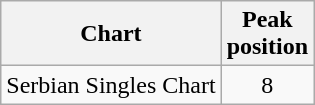<table class="sortable wikitable">
<tr>
<th>Chart</th>
<th>Peak<br>position</th>
</tr>
<tr>
<td>Serbian Singles Chart</td>
<td align="center">8</td>
</tr>
</table>
